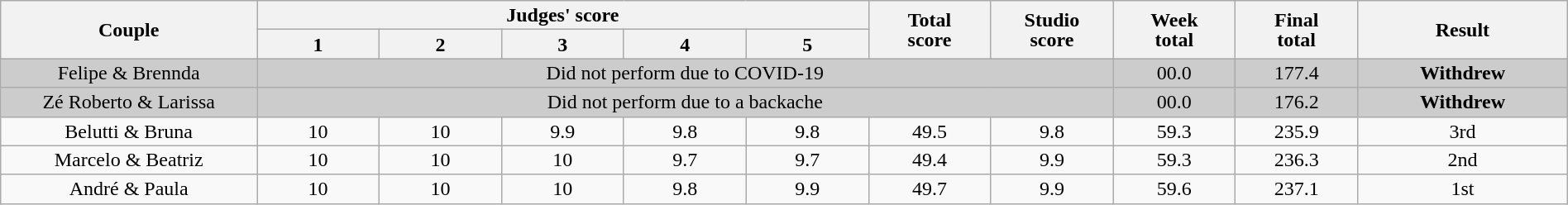<table class="wikitable" style="font-size:100%; line-height:16px; text-align:center" width="100%">
<tr>
<th rowspan=2 width="11.00%">Couple</th>
<th colspan=5>Judges' score</th>
<th rowspan=2 width="05.25%">Total<br>score</th>
<th rowspan=2 width="05.25%">Studio<br>score</th>
<th rowspan=2 width="05.25%">Week<br>total</th>
<th rowspan=2 width="05.25%">Final<br>total</th>
<th rowspan=2 width="09.00%">Result<br></th>
</tr>
<tr>
<th width="05.25%">1</th>
<th width="05.25%">2</th>
<th width="05.25%">3</th>
<th width="05.25%">4</th>
<th width="05.25%">5</th>
</tr>
<tr bgcolor="CCCCCC">
<td>Felipe & Brennda</td>
<td colspan=7>Did not perform due to COVID-19</td>
<td>00.0</td>
<td>177.4</td>
<td><strong>Withdrew</strong></td>
</tr>
<tr bgcolor="CCCCCC">
<td>Zé Roberto & Larissa</td>
<td colspan=7>Did not perform due to a backache</td>
<td>00.0</td>
<td>176.2</td>
<td><strong>Withdrew</strong></td>
</tr>
<tr>
<td>Belutti & Bruna</td>
<td>10</td>
<td>10</td>
<td>9.9</td>
<td>9.8</td>
<td>9.8</td>
<td>49.5</td>
<td>9.8</td>
<td>59.3</td>
<td>235.9</td>
<td>3rd</td>
</tr>
<tr>
<td>Marcelo & Beatriz</td>
<td>10</td>
<td>10</td>
<td>10</td>
<td>9.7</td>
<td>9.7</td>
<td>49.4</td>
<td>9.9</td>
<td>59.3</td>
<td>236.3</td>
<td>2nd</td>
</tr>
<tr>
<td>André & Paula</td>
<td>10</td>
<td>10</td>
<td>10</td>
<td>9.8</td>
<td>9.9</td>
<td>49.7</td>
<td>9.9</td>
<td>59.6</td>
<td>237.1</td>
<td>1st</td>
</tr>
</table>
